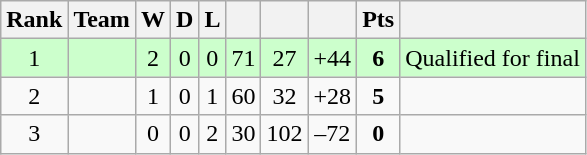<table class="wikitable" style="text-align: center;">
<tr>
<th>Rank</th>
<th>Team</th>
<th>W</th>
<th>D</th>
<th>L</th>
<th></th>
<th></th>
<th></th>
<th>Pts</th>
<th></th>
</tr>
<tr bgcolor="#ccffcc">
<td>1</td>
<td align="left"></td>
<td>2</td>
<td>0</td>
<td>0</td>
<td>71</td>
<td>27</td>
<td>+44</td>
<td><strong>6</strong></td>
<td>Qualified for final</td>
</tr>
<tr>
<td>2</td>
<td align="left"></td>
<td>1</td>
<td>0</td>
<td>1</td>
<td>60</td>
<td>32</td>
<td>+28</td>
<td><strong>5</strong></td>
<td></td>
</tr>
<tr>
<td>3</td>
<td align="left"></td>
<td>0</td>
<td>0</td>
<td>2</td>
<td>30</td>
<td>102</td>
<td>–72</td>
<td><strong>0</strong></td>
</tr>
</table>
